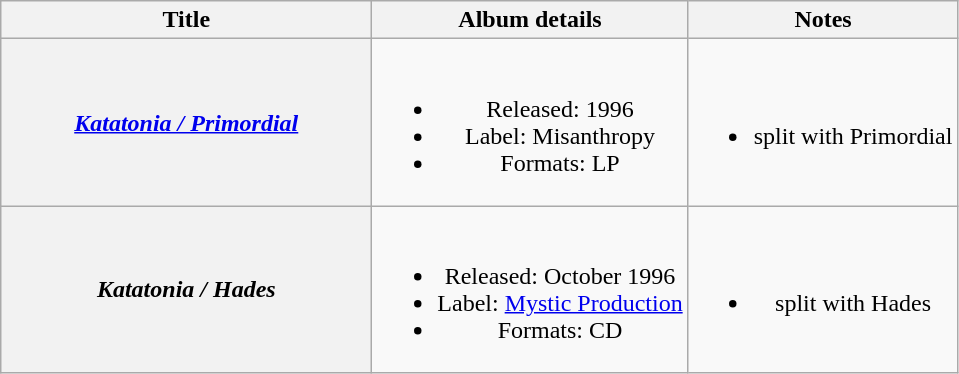<table class="wikitable plainrowheaders" style="text-align:center;">
<tr>
<th scope="col" style="width:15em;">Title</th>
<th scope="col">Album details</th>
<th scope="col">Notes</th>
</tr>
<tr>
<th scope="row"><em><a href='#'>Katatonia / Primordial</a></em></th>
<td><br><ul><li>Released: 1996</li><li>Label: Misanthropy</li><li>Formats: LP</li></ul></td>
<td><br><ul><li>split with Primordial</li></ul></td>
</tr>
<tr>
<th scope="row"><em>Katatonia / Hades</em></th>
<td><br><ul><li>Released: October 1996</li><li>Label: <a href='#'>Mystic Production</a></li><li>Formats: CD</li></ul></td>
<td><br><ul><li>split with Hades</li></ul></td>
</tr>
</table>
